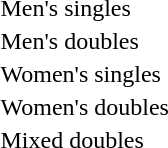<table>
<tr>
<td>Men's singles<br></td>
<td></td>
<td></td>
<td></td>
</tr>
<tr>
<td>Men's doubles<br></td>
<td></td>
<td></td>
<td></td>
</tr>
<tr>
<td>Women's singles<br></td>
<td></td>
<td></td>
<td></td>
</tr>
<tr>
<td>Women's doubles<br></td>
<td></td>
<td></td>
<td></td>
</tr>
<tr>
<td>Mixed doubles<br></td>
<td></td>
<td><br></td>
<td></td>
</tr>
</table>
